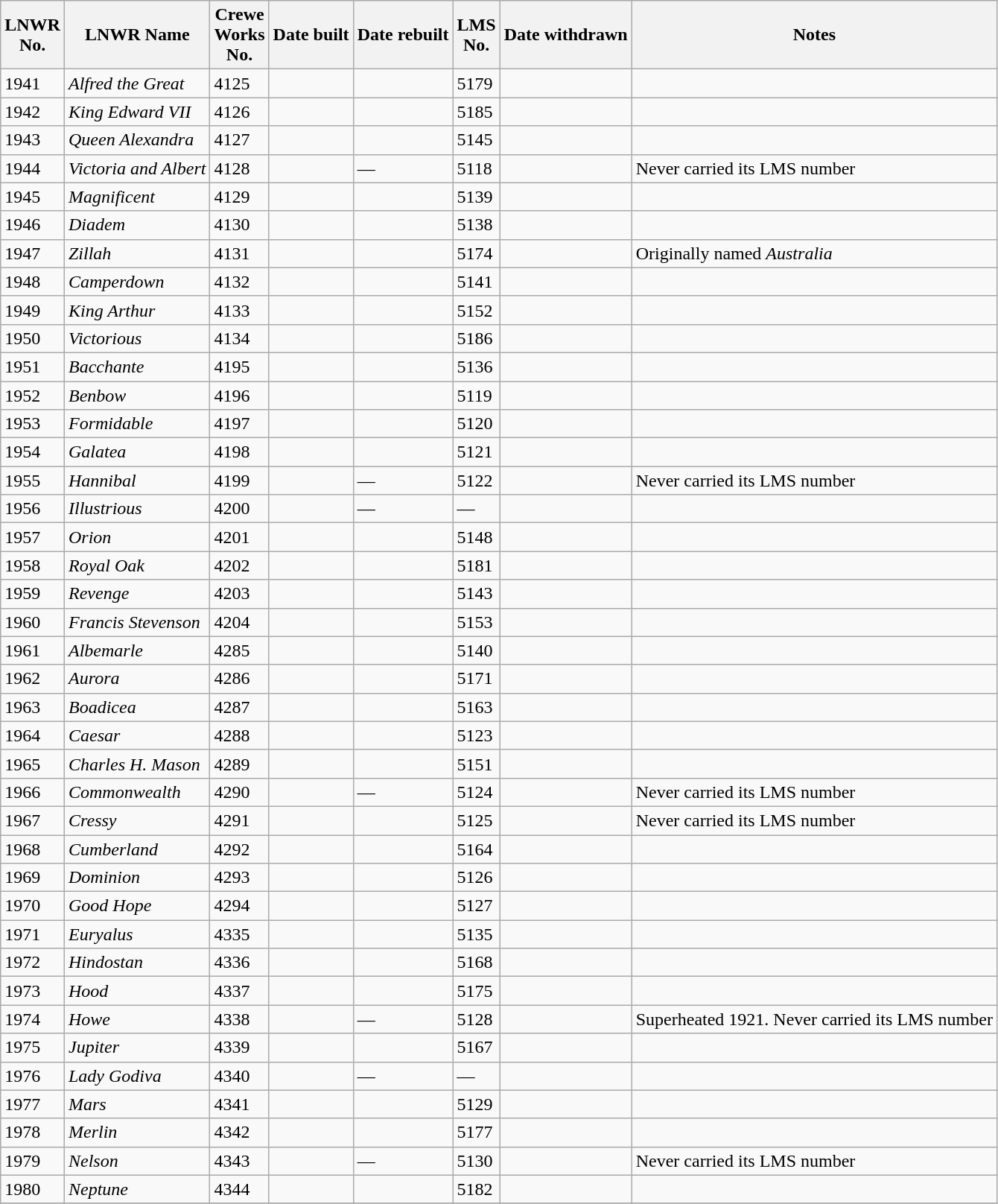<table class="wikitable sortable collapsible collapsed">
<tr>
<th>LNWR<br>No.</th>
<th>LNWR Name</th>
<th>Crewe<br>Works<br>No.</th>
<th>Date built</th>
<th>Date rebuilt</th>
<th>LMS<br>No.</th>
<th>Date withdrawn</th>
<th>Notes</th>
</tr>
<tr>
<td>1941</td>
<td><em>Alfred the Great</em></td>
<td>4125</td>
<td></td>
<td></td>
<td>5179</td>
<td></td>
<td></td>
</tr>
<tr>
<td>1942</td>
<td><em>King Edward VII</em></td>
<td>4126</td>
<td></td>
<td></td>
<td>5185</td>
<td></td>
<td></td>
</tr>
<tr>
<td>1943</td>
<td><em>Queen Alexandra</em></td>
<td>4127</td>
<td></td>
<td></td>
<td>5145</td>
<td></td>
<td></td>
</tr>
<tr>
<td>1944</td>
<td><em>Victoria and Albert</em></td>
<td>4128</td>
<td></td>
<td>—</td>
<td>5118</td>
<td></td>
<td>Never carried its LMS number</td>
</tr>
<tr>
<td>1945</td>
<td><em>Magnificent</em></td>
<td>4129</td>
<td></td>
<td></td>
<td>5139</td>
<td></td>
<td></td>
</tr>
<tr>
<td>1946</td>
<td><em>Diadem</em></td>
<td>4130</td>
<td></td>
<td></td>
<td>5138</td>
<td></td>
<td></td>
</tr>
<tr>
<td>1947</td>
<td><em>Zillah</em></td>
<td>4131</td>
<td></td>
<td></td>
<td>5174</td>
<td></td>
<td>Originally named <em>Australia</em></td>
</tr>
<tr>
<td>1948</td>
<td><em>Camperdown</em></td>
<td>4132</td>
<td></td>
<td></td>
<td>5141</td>
<td></td>
<td></td>
</tr>
<tr>
<td>1949</td>
<td><em>King Arthur</em></td>
<td>4133</td>
<td></td>
<td></td>
<td>5152</td>
<td></td>
<td></td>
</tr>
<tr>
<td>1950</td>
<td><em>Victorious</em></td>
<td>4134</td>
<td></td>
<td></td>
<td>5186</td>
<td></td>
<td></td>
</tr>
<tr>
<td>1951</td>
<td><em>Bacchante</em></td>
<td>4195</td>
<td></td>
<td></td>
<td>5136</td>
<td></td>
<td></td>
</tr>
<tr>
<td>1952</td>
<td><em>Benbow</em></td>
<td>4196</td>
<td></td>
<td></td>
<td>5119</td>
<td></td>
<td></td>
</tr>
<tr>
<td>1953</td>
<td><em>Formidable</em></td>
<td>4197</td>
<td></td>
<td></td>
<td>5120</td>
<td></td>
<td></td>
</tr>
<tr>
<td>1954</td>
<td><em>Galatea</em></td>
<td>4198</td>
<td></td>
<td></td>
<td>5121</td>
<td></td>
<td></td>
</tr>
<tr>
<td>1955</td>
<td><em>Hannibal</em></td>
<td>4199</td>
<td></td>
<td>—</td>
<td>5122</td>
<td></td>
<td>Never carried its LMS number</td>
</tr>
<tr>
<td>1956</td>
<td><em>Illustrious</em></td>
<td>4200</td>
<td></td>
<td>—</td>
<td>—</td>
<td></td>
<td></td>
</tr>
<tr>
<td>1957</td>
<td><em>Orion</em></td>
<td>4201</td>
<td></td>
<td></td>
<td>5148</td>
<td></td>
<td></td>
</tr>
<tr>
<td>1958</td>
<td><em>Royal Oak</em></td>
<td>4202</td>
<td></td>
<td></td>
<td>5181</td>
<td></td>
<td></td>
</tr>
<tr>
<td>1959</td>
<td><em>Revenge</em></td>
<td>4203</td>
<td></td>
<td></td>
<td>5143</td>
<td></td>
<td></td>
</tr>
<tr>
<td>1960</td>
<td><em>Francis Stevenson</em></td>
<td>4204</td>
<td></td>
<td></td>
<td>5153</td>
<td></td>
<td></td>
</tr>
<tr>
<td>1961</td>
<td><em>Albemarle</em></td>
<td>4285</td>
<td></td>
<td></td>
<td>5140</td>
<td></td>
<td></td>
</tr>
<tr>
<td>1962</td>
<td><em>Aurora</em></td>
<td>4286</td>
<td></td>
<td></td>
<td>5171</td>
<td></td>
<td></td>
</tr>
<tr>
<td>1963</td>
<td><em>Boadicea</em></td>
<td>4287</td>
<td></td>
<td></td>
<td>5163</td>
<td></td>
<td></td>
</tr>
<tr>
<td>1964</td>
<td><em>Caesar</em></td>
<td>4288</td>
<td></td>
<td></td>
<td>5123</td>
<td></td>
<td></td>
</tr>
<tr>
<td>1965</td>
<td><em>Charles H. Mason</em></td>
<td>4289</td>
<td></td>
<td></td>
<td>5151</td>
<td></td>
<td></td>
</tr>
<tr>
<td>1966</td>
<td><em>Commonwealth</em></td>
<td>4290</td>
<td></td>
<td>—</td>
<td>5124</td>
<td></td>
<td>Never carried its LMS number</td>
</tr>
<tr>
<td>1967</td>
<td><em>Cressy</em></td>
<td>4291</td>
<td></td>
<td></td>
<td>5125</td>
<td></td>
<td>Never carried its LMS number</td>
</tr>
<tr>
<td>1968</td>
<td><em>Cumberland</em></td>
<td>4292</td>
<td></td>
<td></td>
<td>5164</td>
<td></td>
<td></td>
</tr>
<tr>
<td>1969</td>
<td><em>Dominion</em></td>
<td>4293</td>
<td></td>
<td></td>
<td>5126</td>
<td></td>
<td></td>
</tr>
<tr>
<td>1970</td>
<td><em>Good Hope</em></td>
<td>4294</td>
<td></td>
<td></td>
<td>5127</td>
<td></td>
<td></td>
</tr>
<tr>
<td>1971</td>
<td><em>Euryalus</em></td>
<td>4335</td>
<td></td>
<td></td>
<td>5135</td>
<td></td>
<td></td>
</tr>
<tr>
<td>1972</td>
<td><em>Hindostan</em></td>
<td>4336</td>
<td></td>
<td></td>
<td>5168</td>
<td></td>
<td></td>
</tr>
<tr>
<td>1973</td>
<td><em>Hood</em></td>
<td>4337</td>
<td></td>
<td></td>
<td>5175</td>
<td></td>
<td></td>
</tr>
<tr>
<td>1974</td>
<td><em>Howe</em></td>
<td>4338</td>
<td></td>
<td>—</td>
<td>5128</td>
<td></td>
<td>Superheated 1921. Never carried its LMS number</td>
</tr>
<tr>
<td>1975</td>
<td><em>Jupiter</em></td>
<td>4339</td>
<td></td>
<td></td>
<td>5167</td>
<td></td>
<td></td>
</tr>
<tr>
<td>1976</td>
<td><em>Lady Godiva</em></td>
<td>4340</td>
<td></td>
<td>—</td>
<td>—</td>
<td></td>
<td></td>
</tr>
<tr>
<td>1977</td>
<td><em>Mars</em></td>
<td>4341</td>
<td></td>
<td></td>
<td>5129</td>
<td></td>
<td></td>
</tr>
<tr>
<td>1978</td>
<td><em>Merlin</em></td>
<td>4342</td>
<td></td>
<td></td>
<td>5177</td>
<td></td>
<td></td>
</tr>
<tr>
<td>1979</td>
<td><em>Nelson</em></td>
<td>4343</td>
<td></td>
<td>—</td>
<td>5130</td>
<td></td>
<td>Never carried its LMS number</td>
</tr>
<tr>
<td>1980</td>
<td><em>Neptune</em></td>
<td>4344</td>
<td></td>
<td></td>
<td>5182</td>
<td></td>
<td></td>
</tr>
<tr>
</tr>
</table>
